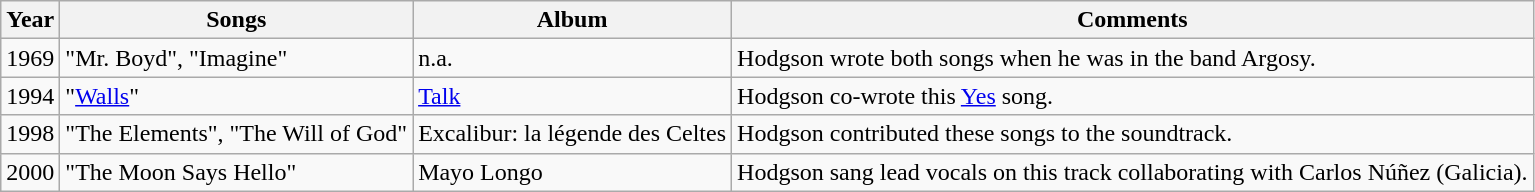<table class="wikitable">
<tr>
<th>Year</th>
<th>Songs</th>
<th>Album</th>
<th>Comments</th>
</tr>
<tr>
<td>1969</td>
<td>"Mr. Boyd", "Imagine"</td>
<td>n.a.</td>
<td>Hodgson wrote both songs when he was in the band Argosy.</td>
</tr>
<tr>
<td>1994</td>
<td>"<a href='#'>Walls</a>"</td>
<td><a href='#'>Talk</a></td>
<td>Hodgson co-wrote this <a href='#'>Yes</a> song.</td>
</tr>
<tr>
<td>1998</td>
<td>"The Elements", "The Will of God"</td>
<td>Excalibur: la légende des Celtes</td>
<td>Hodgson contributed these songs to the soundtrack.</td>
</tr>
<tr>
<td>2000</td>
<td>"The Moon Says Hello"</td>
<td>Mayo Longo</td>
<td>Hodgson sang lead vocals on this track collaborating with Carlos Núñez (Galicia).</td>
</tr>
</table>
